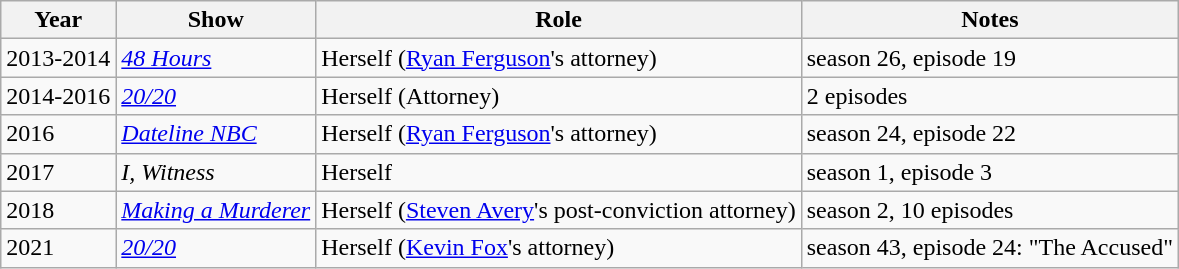<table class="wikitable sortable">
<tr>
<th>Year</th>
<th>Show</th>
<th>Role</th>
<th>Notes</th>
</tr>
<tr>
<td>2013-2014</td>
<td><em><a href='#'>48 Hours</a></em></td>
<td>Herself (<a href='#'>Ryan Ferguson</a>'s attorney)</td>
<td>season 26, episode 19</td>
</tr>
<tr>
<td>2014-2016</td>
<td><em><a href='#'>20/20</a></em></td>
<td>Herself (Attorney)</td>
<td>2 episodes</td>
</tr>
<tr>
<td>2016</td>
<td><em><a href='#'>Dateline NBC</a></em></td>
<td>Herself (<a href='#'>Ryan Ferguson</a>'s attorney)</td>
<td>season 24, episode 22</td>
</tr>
<tr>
<td>2017</td>
<td><em>I, Witness</em></td>
<td>Herself</td>
<td>season 1, episode 3</td>
</tr>
<tr>
<td>2018</td>
<td><em><a href='#'>Making a Murderer</a></em></td>
<td>Herself (<a href='#'>Steven Avery</a>'s post-conviction attorney)</td>
<td>season 2, 10 episodes</td>
</tr>
<tr>
<td>2021</td>
<td><em><a href='#'>20/20</a></em></td>
<td>Herself (<a href='#'>Kevin Fox</a>'s attorney)</td>
<td>season 43, episode 24: "The Accused"</td>
</tr>
</table>
